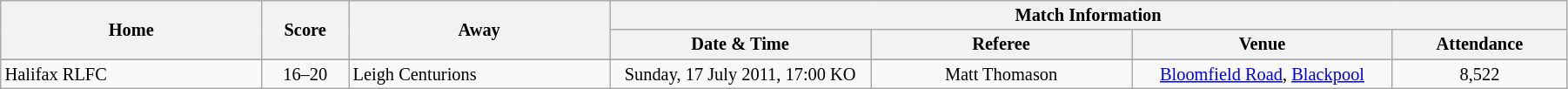<table class="wikitable" style="text-align: center; font-size:85%;"  cellpadding=3 cellspacing=0 width=95%>
<tr>
<th rowspan=2 width=15%>Home</th>
<th rowspan=2 width=5%>Score</th>
<th rowspan=2 width=15%>Away</th>
<th colspan=4>Match Information</th>
</tr>
<tr>
<th width=15%>Date & Time</th>
<th width=15%>Referee</th>
<th width=15%>Venue</th>
<th width=10%>Attendance</th>
</tr>
<tr>
</tr>
<tr>
<td align=left>Halifax RLFC </td>
<td>16–20</td>
<td align=left>Leigh Centurions </td>
<td>Sunday, 17 July 2011, 17:00 KO</td>
<td>Matt Thomason</td>
<td><a href='#'>Bloomfield Road</a>, <a href='#'>Blackpool</a></td>
<td>8,522</td>
</tr>
</table>
